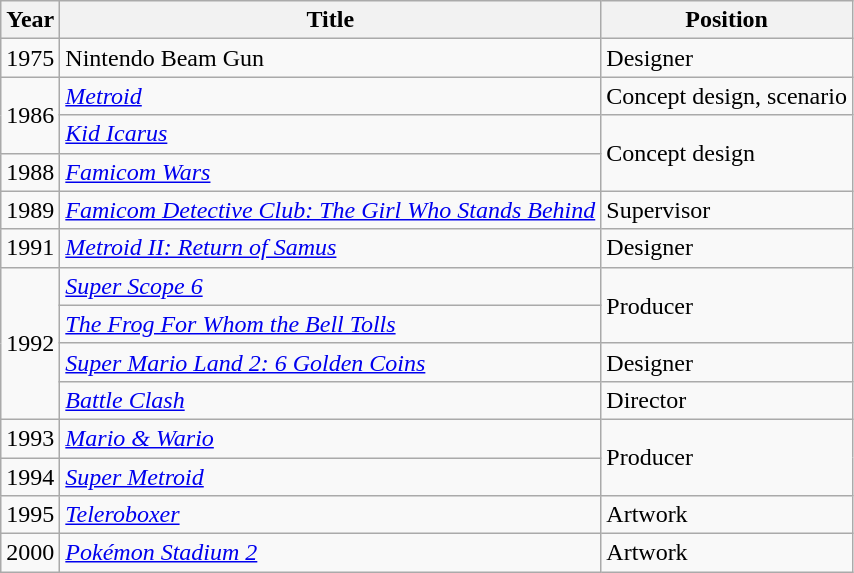<table class="wikitable sortable">
<tr>
<th>Year</th>
<th>Title</th>
<th>Position</th>
</tr>
<tr>
<td>1975</td>
<td>Nintendo Beam Gun</td>
<td>Designer</td>
</tr>
<tr>
<td rowspan="2">1986</td>
<td><em><a href='#'>Metroid</a></em></td>
<td>Concept design, scenario</td>
</tr>
<tr>
<td><em><a href='#'>Kid Icarus</a></em></td>
<td rowspan="2">Concept design</td>
</tr>
<tr>
<td>1988</td>
<td><em><a href='#'>Famicom Wars</a></em></td>
</tr>
<tr>
<td>1989</td>
<td><em><a href='#'>Famicom Detective Club: The Girl Who Stands Behind</a></em></td>
<td>Supervisor</td>
</tr>
<tr>
<td>1991</td>
<td><em><a href='#'>Metroid II: Return of Samus</a></em></td>
<td>Designer</td>
</tr>
<tr>
<td rowspan="4">1992</td>
<td><em><a href='#'>Super Scope 6</a></em></td>
<td rowspan="2">Producer</td>
</tr>
<tr>
<td><em><a href='#'>The Frog For Whom the Bell Tolls</a></em></td>
</tr>
<tr>
<td><em><a href='#'>Super Mario Land 2: 6 Golden Coins</a></em></td>
<td>Designer</td>
</tr>
<tr>
<td><em><a href='#'>Battle Clash</a></em></td>
<td>Director</td>
</tr>
<tr>
<td>1993</td>
<td><em><a href='#'>Mario & Wario</a></em></td>
<td rowspan="2">Producer</td>
</tr>
<tr>
<td>1994</td>
<td><em><a href='#'>Super Metroid</a></em></td>
</tr>
<tr>
<td>1995</td>
<td><em><a href='#'>Teleroboxer</a></em></td>
<td>Artwork</td>
</tr>
<tr>
<td>2000</td>
<td><em><a href='#'>Pokémon Stadium 2</a></em></td>
<td>Artwork</td>
</tr>
</table>
